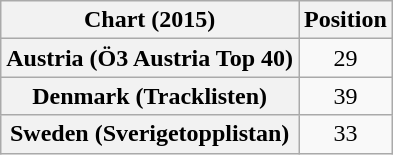<table class="wikitable sortable plainrowheaders" style="text-align:center">
<tr>
<th scope="col">Chart (2015)</th>
<th scope="col">Position</th>
</tr>
<tr>
<th scope="row">Austria (Ö3 Austria Top 40)</th>
<td>29</td>
</tr>
<tr>
<th scope="row">Denmark (Tracklisten)</th>
<td>39</td>
</tr>
<tr>
<th scope="row">Sweden (Sverigetopplistan)</th>
<td>33</td>
</tr>
</table>
